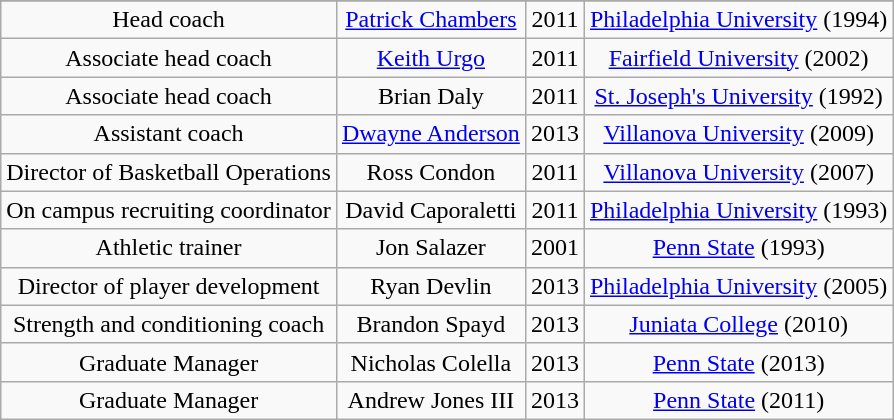<table class="wikitable" style="text-align: center;">
<tr>
</tr>
<tr>
<td>Head coach</td>
<td><a href='#'>Patrick Chambers</a></td>
<td>2011</td>
<td><a href='#'>Philadelphia University</a> (1994)</td>
</tr>
<tr>
<td>Associate head coach</td>
<td><a href='#'>Keith Urgo</a></td>
<td>2011</td>
<td><a href='#'>Fairfield University</a> (2002)</td>
</tr>
<tr>
<td>Associate head coach</td>
<td>Brian Daly</td>
<td>2011</td>
<td><a href='#'>St. Joseph's University</a> (1992)</td>
</tr>
<tr>
<td>Assistant coach</td>
<td><a href='#'>Dwayne Anderson</a></td>
<td>2013</td>
<td><a href='#'>Villanova University</a> (2009)</td>
</tr>
<tr>
<td>Director of Basketball Operations</td>
<td>Ross Condon</td>
<td>2011</td>
<td><a href='#'>Villanova University</a> (2007)</td>
</tr>
<tr>
<td>On campus recruiting coordinator</td>
<td>David Caporaletti</td>
<td>2011</td>
<td><a href='#'>Philadelphia University</a> (1993)</td>
</tr>
<tr>
<td>Athletic trainer</td>
<td>Jon Salazer</td>
<td>2001</td>
<td><a href='#'>Penn State</a> (1993)</td>
</tr>
<tr>
<td>Director of player development</td>
<td>Ryan Devlin</td>
<td>2013</td>
<td><a href='#'>Philadelphia University</a> (2005)</td>
</tr>
<tr>
<td>Strength and conditioning coach</td>
<td>Brandon Spayd</td>
<td>2013</td>
<td><a href='#'>Juniata College</a> (2010)</td>
</tr>
<tr>
<td>Graduate Manager</td>
<td>Nicholas Colella</td>
<td>2013</td>
<td><a href='#'>Penn State</a> (2013)</td>
</tr>
<tr>
<td>Graduate Manager</td>
<td>Andrew Jones III</td>
<td>2013</td>
<td><a href='#'>Penn State</a> (2011)</td>
</tr>
</table>
